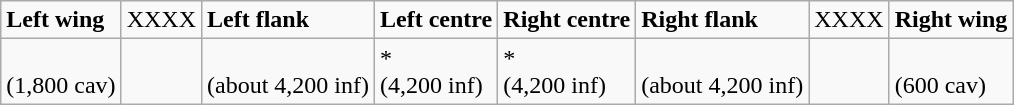<table class = wikitable>
<tr>
<td><strong>Left wing</strong></td>
<td>XXXX</td>
<td><strong>Left flank</strong></td>
<td><strong>Left centre</strong></td>
<td><strong>Right centre</strong></td>
<td><strong>Right flank</strong></td>
<td>XXXX</td>
<td><strong>Right wing</strong></td>
</tr>
<tr>
<td><br>(1,800 cav)</td>
<td></td>
<td><br>(about 4,200 inf)</td>
<td>* <br>(4,200 inf)</td>
<td>* <br>(4,200 inf)</td>
<td><br>(about 4,200 inf)</td>
<td></td>
<td><br>(600 cav)</td>
</tr>
</table>
